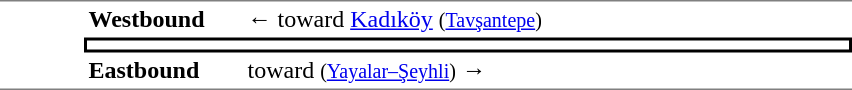<table table border=0 cellspacing=0 cellpadding=3>
<tr>
<td style="border-top:solid 1px gray;border-bottom:solid 1px gray;" width=50 rowspan=3 valign=top></td>
<td style="border-top:solid 1px gray;" width=100><strong>Westbound</strong></td>
<td style="border-top:solid 1px gray;" width=400>←  toward <a href='#'>Kadıköy</a> <small>(<a href='#'>Tavşantepe</a>)</small></td>
</tr>
<tr>
<td style="border-top:solid 2px black;border-right:solid 2px black;border-left:solid 2px black;border-bottom:solid 2px black;text-align:center;" colspan=2></td>
</tr>
<tr>
<td style="border-bottom:solid 1px gray;"><strong>Eastbound</strong></td>
<td style="border-bottom:solid 1px gray;"> toward  <small>(<a href='#'>Yayalar–Şeyhli</a>)</small> →</td>
</tr>
</table>
